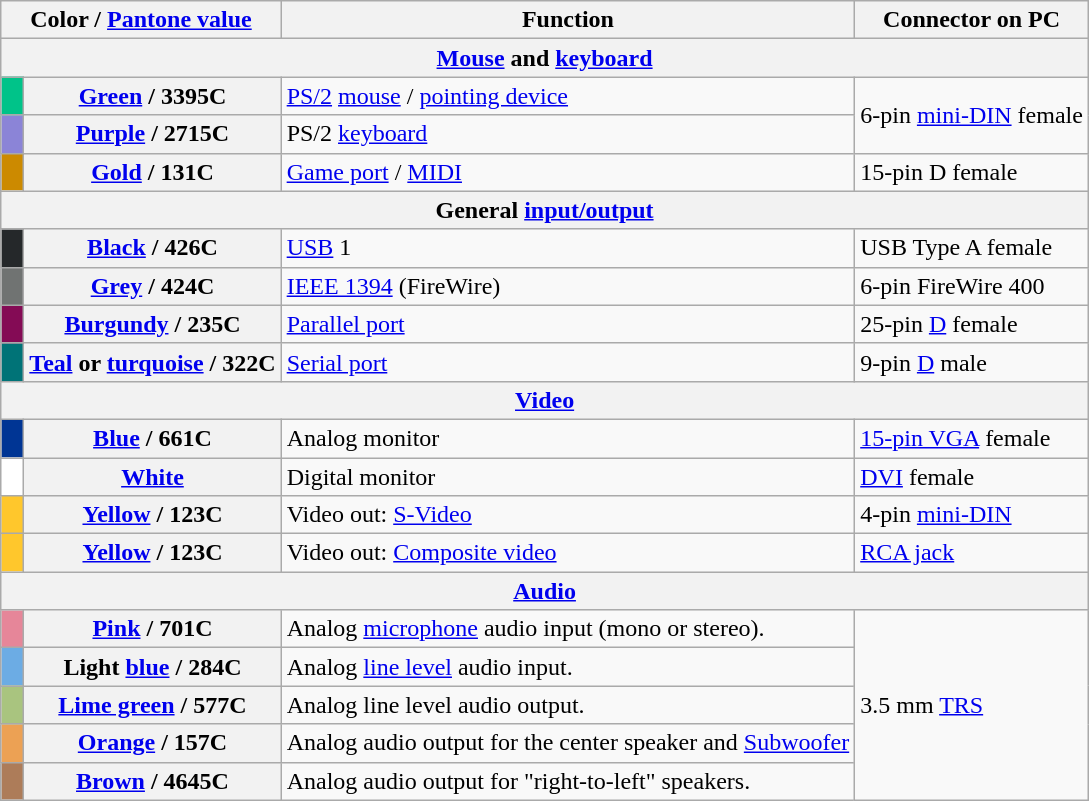<table class="wikitable">
<tr>
<th colspan="2">Color / <a href='#'>Pantone value</a></th>
<th>Function</th>
<th>Connector on PC</th>
</tr>
<tr>
<th colspan="5"><a href='#'>Mouse</a> and <a href='#'>keyboard</a></th>
</tr>
<tr>
<th style="background-color: #00c389;">  </th>
<th><a href='#'>Green</a> / 3395C</th>
<td><a href='#'>PS/2</a> <a href='#'>mouse</a> / <a href='#'>pointing device</a></td>
<td rowspan="2">6-pin <a href='#'>mini-DIN</a> female</td>
</tr>
<tr>
<th style="background-color: #8b84d7;"> </th>
<th><a href='#'>Purple</a> / 2715C</th>
<td>PS/2 <a href='#'>keyboard</a></td>
</tr>
<tr>
<th style="background-color: #cc8a00;"> </th>
<th><a href='#'>Gold</a> / 131C</th>
<td><a href='#'>Game port</a> / <a href='#'>MIDI</a></td>
<td>15-pin D female</td>
</tr>
<tr>
<th colspan="5">General <a href='#'>input/output</a></th>
</tr>
<tr>
<th style="background-color: #25282a;"> </th>
<th><a href='#'>Black</a> / 426C</th>
<td><a href='#'>USB</a> 1</td>
<td>USB Type A female</td>
</tr>
<tr>
<th style="background-color: #707372;"> </th>
<th><a href='#'>Grey</a> / 424C</th>
<td><a href='#'>IEEE 1394</a> (FireWire)</td>
<td>6-pin FireWire 400</td>
</tr>
<tr>
<th style="background-color: #840b55;"> </th>
<th><a href='#'>Burgundy</a> / 235C</th>
<td><a href='#'>Parallel port</a></td>
<td>25-pin <a href='#'>D</a> female</td>
</tr>
<tr>
<th style="background-color: #007377;"> </th>
<th><a href='#'>Teal</a> or <a href='#'>turquoise</a> / 322C</th>
<td><a href='#'>Serial port</a></td>
<td>9-pin <a href='#'>D</a> male</td>
</tr>
<tr>
<th colspan="5"><a href='#'>Video</a></th>
</tr>
<tr>
<th style="background-color: #003594;"> </th>
<th><a href='#'>Blue</a> / 661C</th>
<td>Analog monitor</td>
<td><a href='#'>15-pin VGA</a> female</td>
</tr>
<tr>
<th style="background-color: white;"> </th>
<th><a href='#'>White</a></th>
<td>Digital monitor</td>
<td><a href='#'>DVI</a> female</td>
</tr>
<tr>
<th style="background-color: #ffc72c;"> </th>
<th><a href='#'>Yellow</a> / 123C</th>
<td>Video out: <a href='#'>S-Video</a></td>
<td>4-pin <a href='#'>mini-DIN</a></td>
</tr>
<tr>
<th style="background-color: #ffc72c;"> </th>
<th><a href='#'>Yellow</a> / 123C</th>
<td>Video out: <a href='#'>Composite video</a></td>
<td><a href='#'>RCA jack</a></td>
</tr>
<tr>
<th colspan="5"><a href='#'>Audio</a></th>
</tr>
<tr>
<th style="background-color: #e68699;"> </th>
<th><a href='#'>Pink</a> / 701C</th>
<td>Analog <a href='#'>microphone</a> audio input (mono or stereo).</td>
<td rowspan="5">3.5 mm <a href='#'>TRS</a></td>
</tr>
<tr>
<th style="background-color: #6cace4;"> </th>
<th>Light <a href='#'>blue</a> / 284C</th>
<td>Analog <a href='#'>line level</a> audio input.</td>
</tr>
<tr>
<th style="background-color: #a9c47f;"> </th>
<th><a href='#'>Lime green</a> / 577C</th>
<td>Analog line level audio output.</td>
</tr>
<tr>
<th style="background-color: #eca154;"> </th>
<th><a href='#'>Orange</a> / 157C</th>
<td>Analog audio output for the center speaker and <a href='#'>Subwoofer</a></td>
</tr>
<tr>
<th style="background-color: #ad7c59;"> </th>
<th><a href='#'>Brown</a> / 4645C</th>
<td>Analog audio output for "right-to-left" speakers.</td>
</tr>
</table>
